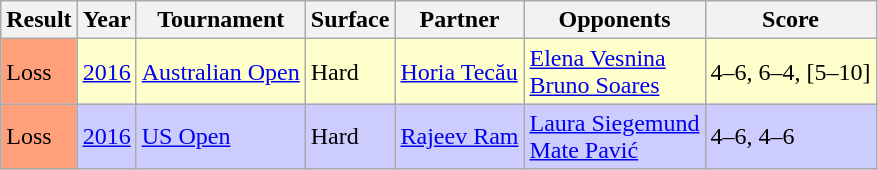<table class="sortable wikitable">
<tr>
<th>Result</th>
<th>Year</th>
<th>Tournament</th>
<th>Surface</th>
<th>Partner</th>
<th>Opponents</th>
<th class=unsortable>Score</th>
</tr>
<tr bgcolor=#FFFFCC>
<td bgcolor=ffa07a>Loss</td>
<td><a href='#'>2016</a></td>
<td><a href='#'>Australian Open</a></td>
<td>Hard</td>
<td> <a href='#'>Horia Tecău</a></td>
<td> <a href='#'>Elena Vesnina</a> <br>  <a href='#'>Bruno Soares</a></td>
<td>4–6, 6–4, [5–10]</td>
</tr>
<tr bgcolor=#CCCCFF>
<td bgcolor=ffa07a>Loss</td>
<td><a href='#'>2016</a></td>
<td><a href='#'>US Open</a></td>
<td>Hard</td>
<td> <a href='#'>Rajeev Ram</a></td>
<td> <a href='#'>Laura Siegemund</a> <br>  <a href='#'>Mate Pavić</a></td>
<td>4–6, 4–6</td>
</tr>
</table>
